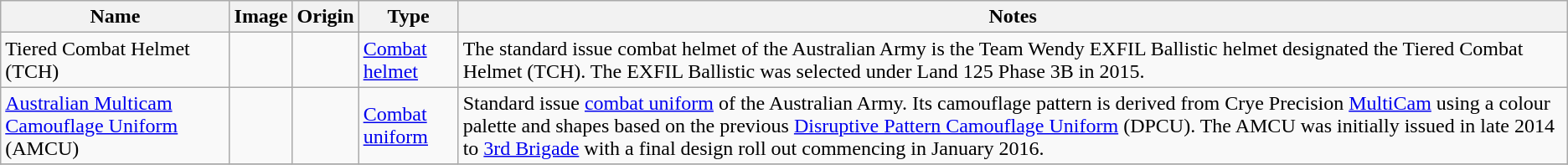<table class="wikitable">
<tr>
<th>Name</th>
<th>Image</th>
<th>Origin</th>
<th>Type</th>
<th>Notes</th>
</tr>
<tr>
<td>Tiered Combat Helmet (TCH)</td>
<td></td>
<td></td>
<td><a href='#'>Combat helmet</a></td>
<td>The standard issue combat helmet of the Australian Army is the Team Wendy EXFIL Ballistic helmet designated the Tiered Combat Helmet (TCH). The EXFIL Ballistic was selected under Land 125 Phase 3B in 2015.</td>
</tr>
<tr>
<td><a href='#'>Australian Multicam Camouflage Uniform</a> (AMCU)</td>
<td></td>
<td></td>
<td><a href='#'>Combat uniform</a></td>
<td>Standard issue <a href='#'>combat uniform</a> of the Australian Army. Its camouflage pattern is derived from Crye Precision <a href='#'>MultiCam</a> using a colour palette and shapes based on the previous <a href='#'>Disruptive Pattern Camouflage Uniform</a> (DPCU). The AMCU was initially issued in late 2014 to <a href='#'>3rd Brigade</a> with a final design roll out commencing in January 2016.</td>
</tr>
<tr>
</tr>
</table>
